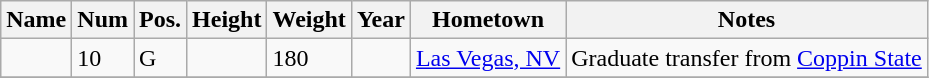<table class="wikitable sortable" border="1">
<tr>
<th>Name</th>
<th>Num</th>
<th>Pos.</th>
<th>Height</th>
<th>Weight</th>
<th>Year</th>
<th>Hometown</th>
<th class="unsortable">Notes</th>
</tr>
<tr>
<td><strong></strong></td>
<td>10</td>
<td>G</td>
<td></td>
<td>180</td>
<td></td>
<td><a href='#'>Las Vegas, NV</a></td>
<td>Graduate transfer from <a href='#'>Coppin State</a></td>
</tr>
<tr>
</tr>
</table>
